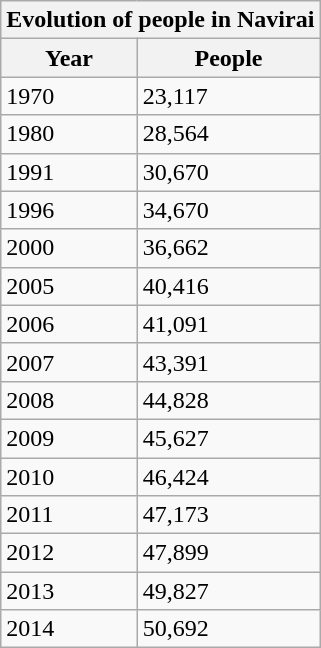<table class=wikitable>
<tr>
<th colspan=2>Evolution of people in Navirai</th>
</tr>
<tr>
<th>Year</th>
<th>People</th>
</tr>
<tr>
<td>1970</td>
<td>23,117</td>
</tr>
<tr>
<td>1980</td>
<td>28,564</td>
</tr>
<tr>
<td>1991</td>
<td>30,670</td>
</tr>
<tr>
<td>1996</td>
<td>34,670</td>
</tr>
<tr>
<td>2000</td>
<td>36,662</td>
</tr>
<tr>
<td>2005</td>
<td>40,416</td>
</tr>
<tr>
<td>2006</td>
<td>41,091</td>
</tr>
<tr>
<td>2007</td>
<td>43,391</td>
</tr>
<tr>
<td>2008</td>
<td>44,828</td>
</tr>
<tr>
<td>2009</td>
<td>45,627</td>
</tr>
<tr>
<td>2010</td>
<td>46,424</td>
</tr>
<tr>
<td>2011</td>
<td>47,173</td>
</tr>
<tr>
<td>2012</td>
<td>47,899</td>
</tr>
<tr>
<td>2013</td>
<td>49,827</td>
</tr>
<tr>
<td>2014</td>
<td>50,692</td>
</tr>
</table>
